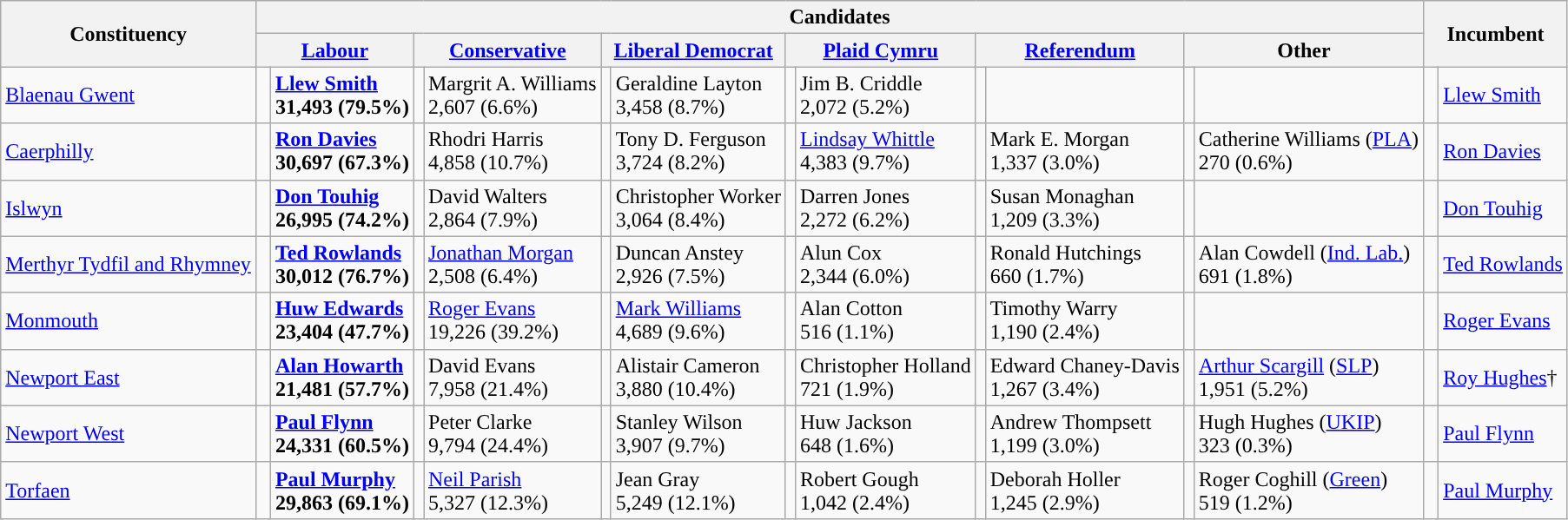<table class="wikitable">
<tr>
<th rowspan="2">Constituency</th>
<th colspan="12">Candidates</th>
<th colspan="2" rowspan="2">Incumbent</th>
</tr>
<tr>
<th colspan="2"><a href='#'>Labour</a></th>
<th colspan="2"><a href='#'>Conservative</a></th>
<th colspan="2"><a href='#'>Liberal Democrat</a></th>
<th colspan="2"><a href='#'>Plaid Cymru</a></th>
<th colspan="2"><a href='#'>Referendum</a></th>
<th colspan="2">Other</th>
</tr>
<tr>
<td><a href='#'>Blaenau Gwent</a></td>
<td style="color:inherit;background:"> </td>
<td><strong><a href='#'>Llew Smith</a></strong><br><strong>31,493 (79.5%)</strong></td>
<td></td>
<td>Margrit A. Williams<br>2,607 (6.6%)</td>
<td></td>
<td>Geraldine Layton<br>3,458 (8.7%)</td>
<td></td>
<td>Jim B. Criddle<br>2,072 (5.2%)</td>
<td></td>
<td></td>
<td></td>
<td></td>
<td style="color:inherit;background:"> </td>
<td><a href='#'>Llew Smith</a></td>
</tr>
<tr>
<td><a href='#'>Caerphilly</a></td>
<td style="color:inherit;background:"> </td>
<td><strong><a href='#'>Ron Davies</a></strong><br><strong>30,697 (67.3%)</strong></td>
<td></td>
<td>Rhodri Harris<br>4,858 (10.7%)</td>
<td></td>
<td>Tony D. Ferguson<br>3,724 (8.2%)</td>
<td></td>
<td><a href='#'>Lindsay Whittle</a><br>4,383 (9.7%)</td>
<td></td>
<td>Mark E. Morgan<br>1,337 (3.0%)</td>
<td></td>
<td>Catherine Williams (<a href='#'>PLA</a>)<br>270 (0.6%)</td>
<td style="color:inherit;background:"> </td>
<td><a href='#'>Ron Davies</a></td>
</tr>
<tr>
<td><a href='#'>Islwyn</a></td>
<td style="color:inherit;background:"> </td>
<td><strong><a href='#'>Don Touhig</a></strong><br><strong>26,995 (74.2%)</strong></td>
<td></td>
<td>David Walters<br>2,864 (7.9%)</td>
<td></td>
<td>Christopher Worker<br>3,064 (8.4%)</td>
<td></td>
<td>Darren Jones<br>2,272 (6.2%)</td>
<td></td>
<td>Susan Monaghan<br>1,209 (3.3%)</td>
<td></td>
<td></td>
<td style="color:inherit;background:"> </td>
<td><a href='#'>Don Touhig</a></td>
</tr>
<tr>
<td><a href='#'>Merthyr Tydfil and Rhymney</a></td>
<td style="color:inherit;background:"> </td>
<td><strong><a href='#'>Ted Rowlands</a></strong><br><strong>30,012 (76.7%)</strong></td>
<td></td>
<td><a href='#'>Jonathan Morgan</a><br>2,508 (6.4%)</td>
<td></td>
<td>Duncan Anstey<br>2,926 (7.5%)</td>
<td></td>
<td>Alun Cox<br>2,344 (6.0%)</td>
<td></td>
<td>Ronald Hutchings<br>660 (1.7%)</td>
<td></td>
<td>Alan Cowdell (<a href='#'>Ind. Lab.</a>)<br>691 (1.8%)</td>
<td style="color:inherit;background:"> </td>
<td><a href='#'>Ted Rowlands</a></td>
</tr>
<tr>
<td><a href='#'>Monmouth</a></td>
<td style="color:inherit;background:"> </td>
<td><strong><a href='#'>Huw Edwards</a></strong><br><strong>23,404 (47.7%)</strong></td>
<td></td>
<td><a href='#'>Roger Evans</a><br>19,226 (39.2%)</td>
<td></td>
<td><a href='#'>Mark Williams</a><br>4,689 (9.6%)</td>
<td></td>
<td>Alan Cotton<br>516 (1.1%)</td>
<td></td>
<td>Timothy Warry<br>1,190 (2.4%)</td>
<td></td>
<td></td>
<td style="color:inherit;background:"> </td>
<td><a href='#'>Roger Evans</a></td>
</tr>
<tr>
<td><a href='#'>Newport East</a></td>
<td style="color:inherit;background:"> </td>
<td><strong><a href='#'>Alan Howarth</a></strong><br><strong>21,481 (57.7%)</strong></td>
<td></td>
<td>David Evans<br>7,958 (21.4%)</td>
<td></td>
<td>Alistair Cameron<br>3,880 (10.4%)</td>
<td></td>
<td>Christopher Holland<br>721 (1.9%)</td>
<td></td>
<td>Edward Chaney-Davis<br>1,267 (3.4%)</td>
<td></td>
<td><a href='#'>Arthur Scargill</a> (<a href='#'>SLP</a>)<br>1,951 (5.2%)</td>
<td style="color:inherit;background:"> </td>
<td><a href='#'>Roy Hughes</a>†</td>
</tr>
<tr>
<td><a href='#'>Newport West</a></td>
<td style="color:inherit;background:"> </td>
<td><strong><a href='#'>Paul Flynn</a></strong><br><strong>24,331 (60.5%)</strong></td>
<td></td>
<td>Peter Clarke<br>9,794 (24.4%)</td>
<td></td>
<td>Stanley Wilson<br>3,907 (9.7%)</td>
<td></td>
<td>Huw Jackson<br>648 (1.6%)</td>
<td></td>
<td>Andrew Thompsett<br>1,199 (3.0%)</td>
<td></td>
<td>Hugh Hughes (<a href='#'>UKIP</a>)<br>323 (0.3%)</td>
<td style="color:inherit;background:"> </td>
<td><a href='#'>Paul Flynn</a></td>
</tr>
<tr>
<td><a href='#'>Torfaen</a></td>
<td style="color:inherit;background:"> </td>
<td><strong><a href='#'>Paul Murphy</a></strong><br><strong>29,863 (69.1%)</strong></td>
<td></td>
<td><a href='#'>Neil Parish</a><br>5,327 (12.3%)</td>
<td></td>
<td>Jean Gray<br>5,249 (12.1%)</td>
<td></td>
<td>Robert Gough<br>1,042 (2.4%)</td>
<td></td>
<td>Deborah Holler<br>1,245 (2.9%)</td>
<td></td>
<td>Roger Coghill (<a href='#'>Green</a>)<br>519 (1.2%)</td>
<td style="color:inherit;background:"> </td>
<td><a href='#'>Paul Murphy</a></td>
</tr>
</table>
